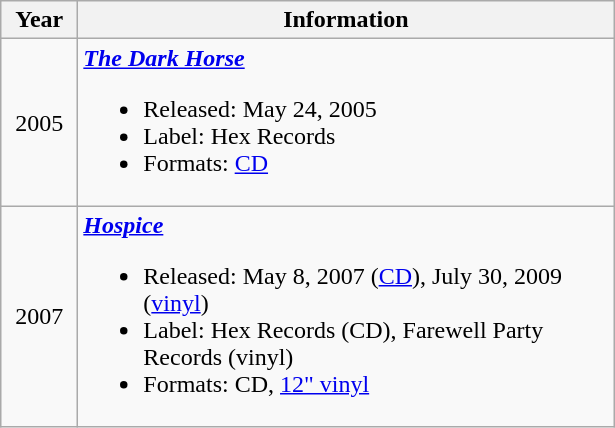<table class="wikitable">
<tr>
<th rowspan="1" width="44">Year</th>
<th rowspan="1" width="350">Information</th>
</tr>
<tr>
<td align=center width="44">2005</td>
<td width="350"><strong><em><a href='#'>The Dark Horse</a></em></strong><br><ul><li>Released: May 24, 2005</li><li>Label: Hex Records</li><li>Formats: <a href='#'>CD</a></li></ul></td>
</tr>
<tr>
<td align=center width="44">2007</td>
<td width="350"><strong><em><a href='#'>Hospice</a></em></strong><br><ul><li>Released: May 8, 2007 (<a href='#'>CD</a>), July 30, 2009 (<a href='#'>vinyl</a>)</li><li>Label: Hex Records (CD), Farewell Party Records (vinyl)</li><li>Formats: CD, <a href='#'>12" vinyl</a></li></ul></td>
</tr>
</table>
